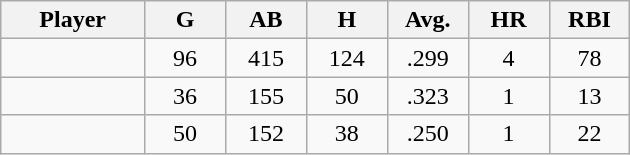<table class="wikitable sortable">
<tr>
<th bgcolor="#DDDDFF" width="16%">Player</th>
<th bgcolor="#DDDDFF" width="9%">G</th>
<th bgcolor="#DDDDFF" width="9%">AB</th>
<th bgcolor="#DDDDFF" width="9%">H</th>
<th bgcolor="#DDDDFF" width="9%">Avg.</th>
<th bgcolor="#DDDDFF" width="9%">HR</th>
<th bgcolor="#DDDDFF" width="9%">RBI</th>
</tr>
<tr align="center">
<td></td>
<td>96</td>
<td>415</td>
<td>124</td>
<td>.299</td>
<td>4</td>
<td>78</td>
</tr>
<tr align="center">
<td></td>
<td>36</td>
<td>155</td>
<td>50</td>
<td>.323</td>
<td>1</td>
<td>13</td>
</tr>
<tr align="center">
<td></td>
<td>50</td>
<td>152</td>
<td>38</td>
<td>.250</td>
<td>1</td>
<td>22</td>
</tr>
</table>
